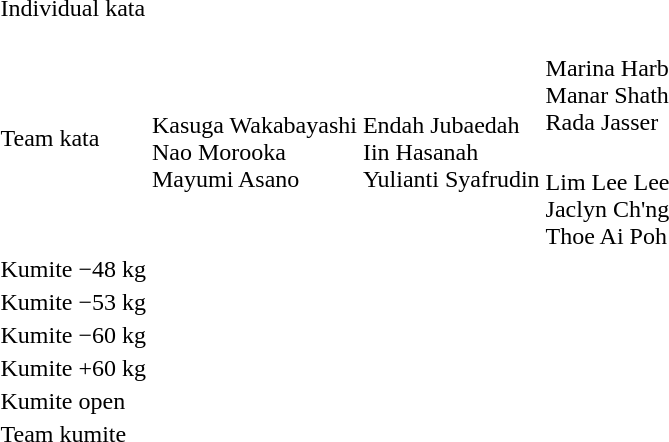<table>
<tr>
<td rowspan=2>Individual kata</td>
<td rowspan=2></td>
<td rowspan=2></td>
<td></td>
</tr>
<tr>
<td></td>
</tr>
<tr>
<td rowspan=2>Team kata</td>
<td rowspan=2><br>Kasuga Wakabayashi<br>Nao Morooka<br>Mayumi Asano</td>
<td rowspan=2><br>Endah Jubaedah<br>Iin Hasanah<br>Yulianti Syafrudin</td>
<td><br>Marina Harb<br>Manar Shath<br>Rada Jasser</td>
</tr>
<tr>
<td><br>Lim Lee Lee<br>Jaclyn Ch'ng<br>Thoe Ai Poh</td>
</tr>
<tr>
<td rowspan=2>Kumite −48 kg</td>
<td rowspan=2></td>
<td rowspan=2></td>
<td></td>
</tr>
<tr>
<td></td>
</tr>
<tr>
<td rowspan=2>Kumite −53 kg</td>
<td rowspan=2></td>
<td rowspan=2></td>
<td></td>
</tr>
<tr>
<td></td>
</tr>
<tr>
<td rowspan=2>Kumite −60 kg</td>
<td rowspan=2></td>
<td rowspan=2></td>
<td></td>
</tr>
<tr>
<td></td>
</tr>
<tr>
<td rowspan=2>Kumite +60 kg</td>
<td rowspan=2></td>
<td rowspan=2></td>
<td></td>
</tr>
<tr>
<td></td>
</tr>
<tr>
<td rowspan=2>Kumite open</td>
<td rowspan=2></td>
<td rowspan=2></td>
<td></td>
</tr>
<tr>
<td></td>
</tr>
<tr>
<td rowspan=2>Team kumite</td>
<td rowspan=2></td>
<td rowspan=2></td>
<td></td>
</tr>
<tr>
<td></td>
</tr>
</table>
